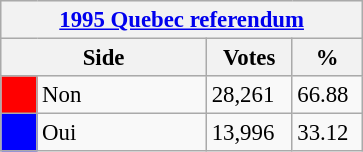<table class="wikitable" style="font-size: 95%; clear:both">
<tr style="background-color:#E9E9E9">
<th colspan=4><a href='#'>1995 Quebec referendum</a></th>
</tr>
<tr style="background-color:#E9E9E9">
<th colspan=2 style="width: 130px">Side</th>
<th style="width: 50px">Votes</th>
<th style="width: 40px">%</th>
</tr>
<tr>
<td bgcolor="red"></td>
<td>Non</td>
<td>28,261</td>
<td>66.88</td>
</tr>
<tr>
<td bgcolor="blue"></td>
<td>Oui</td>
<td>13,996</td>
<td>33.12</td>
</tr>
</table>
